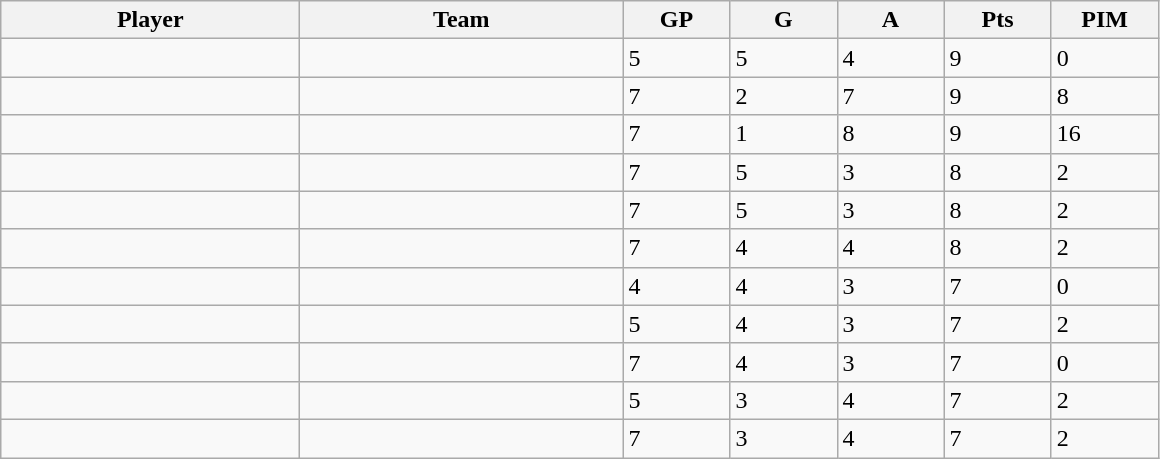<table class="wikitable sortable">
<tr>
<th style="width: 12em;">Player</th>
<th style="width: 13em;">Team</th>
<th style="width: 4em;">GP</th>
<th style="width: 4em;">G</th>
<th style="width: 4em;">A</th>
<th style="width: 4em;">Pts</th>
<th style="width: 4em;">PIM</th>
</tr>
<tr>
<td></td>
<td></td>
<td>5</td>
<td>5</td>
<td>4</td>
<td>9</td>
<td>0</td>
</tr>
<tr>
<td></td>
<td></td>
<td>7</td>
<td>2</td>
<td>7</td>
<td>9</td>
<td>8</td>
</tr>
<tr>
<td></td>
<td></td>
<td>7</td>
<td>1</td>
<td>8</td>
<td>9</td>
<td>16</td>
</tr>
<tr>
<td></td>
<td></td>
<td>7</td>
<td>5</td>
<td>3</td>
<td>8</td>
<td>2</td>
</tr>
<tr>
<td></td>
<td></td>
<td>7</td>
<td>5</td>
<td>3</td>
<td>8</td>
<td>2</td>
</tr>
<tr>
<td></td>
<td></td>
<td>7</td>
<td>4</td>
<td>4</td>
<td>8</td>
<td>2</td>
</tr>
<tr>
<td></td>
<td></td>
<td>4</td>
<td>4</td>
<td>3</td>
<td>7</td>
<td>0</td>
</tr>
<tr>
<td></td>
<td></td>
<td>5</td>
<td>4</td>
<td>3</td>
<td>7</td>
<td>2</td>
</tr>
<tr>
<td></td>
<td></td>
<td>7</td>
<td>4</td>
<td>3</td>
<td>7</td>
<td>0</td>
</tr>
<tr>
<td></td>
<td></td>
<td>5</td>
<td>3</td>
<td>4</td>
<td>7</td>
<td>2</td>
</tr>
<tr>
<td></td>
<td></td>
<td>7</td>
<td>3</td>
<td>4</td>
<td>7</td>
<td>2</td>
</tr>
</table>
